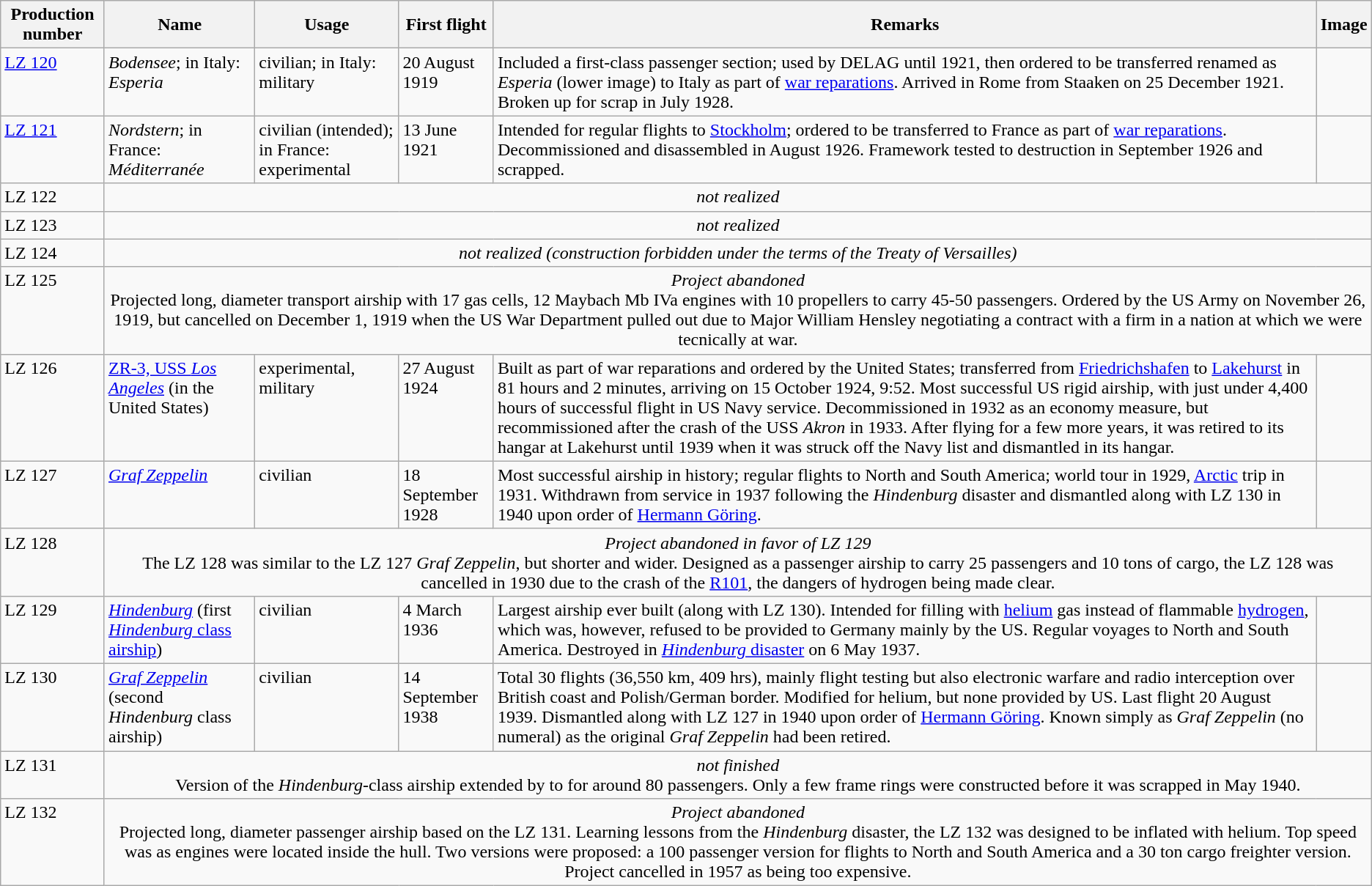<table class="wikitable">
<tr>
<th>Production number</th>
<th>Name</th>
<th>Usage</th>
<th>First flight</th>
<th>Remarks</th>
<th>Image</th>
</tr>
<tr valign="top">
<td><a href='#'>LZ 120</a></td>
<td><em>Bodensee</em>; in Italy: <em>Esperia</em></td>
<td>civilian; in Italy: military</td>
<td>20 August 1919</td>
<td>Included a first-class passenger section; used by DELAG until 1921, then ordered to be transferred renamed as <em>Esperia</em> (lower image) to Italy as part of <a href='#'>war reparations</a>. Arrived in Rome from Staaken on 25 December 1921. Broken up for scrap in July 1928.</td>
<td> </td>
</tr>
<tr valign="top">
<td><a href='#'>LZ 121</a></td>
<td><em>Nordstern</em>; in France: <em>Méditerranée</em></td>
<td>civilian (intended); in France: experimental</td>
<td>13 June 1921</td>
<td>Intended for regular flights to <a href='#'>Stockholm</a>; ordered to be transferred to France as part of <a href='#'>war reparations</a>. Decommissioned and disassembled in August 1926. Framework tested to destruction in September 1926 and scrapped.</td>
<td></td>
</tr>
<tr valign="top">
<td>LZ 122</td>
<td style="text-align:center;" colspan="5"><em>not realized</em></td>
</tr>
<tr valign="top">
<td>LZ 123</td>
<td style="text-align:center;" colspan="5"><em>not realized</em></td>
</tr>
<tr valign="top">
<td>LZ 124</td>
<td style="text-align:center;" colspan="5"><em>not realized (construction forbidden under the terms of the Treaty of Versailles)</em></td>
</tr>
<tr valign="top">
<td>LZ 125</td>
<td style="text-align:center;" colspan="5"><em>Project abandoned</em><br>Projected  long,  diameter transport airship with 17 gas cells, 12 Maybach Mb IVa engines with 10 propellers to carry 45-50 passengers. Ordered by the US Army on November 26, 1919, but cancelled on December 1, 1919 when the US War Department pulled out due to Major William Hensley negotiating a contract with a firm in a nation at which we were tecnically at war.</td>
</tr>
<tr valign="top">
<td>LZ 126</td>
<td><a href='#'>ZR-3, USS <em>Los Angeles</em></a> (in the United States)</td>
<td>experimental, military</td>
<td>27 August 1924</td>
<td>Built as part of war reparations and ordered by the United States; transferred from <a href='#'>Friedrichshafen</a> to <a href='#'>Lakehurst</a> in 81 hours and 2 minutes, arriving on 15 October 1924, 9:52. Most successful US rigid airship, with just under 4,400 hours of successful flight in US Navy service. Decommissioned in 1932 as an economy measure, but recommissioned after the crash of the USS <em>Akron</em> in 1933. After flying for a few more years, it was retired to its hangar at Lakehurst until 1939 when it was struck off the Navy list and dismantled in its hangar.</td>
<td></td>
</tr>
<tr valign="top">
<td>LZ 127</td>
<td><em><a href='#'>Graf Zeppelin</a></em></td>
<td>civilian</td>
<td>18 September 1928</td>
<td>Most successful airship in history; regular flights to North and South America; world tour in 1929, <a href='#'>Arctic</a> trip in 1931. Withdrawn from service in 1937 following the <em>Hindenburg</em> disaster and dismantled along with LZ 130 in 1940 upon order of <a href='#'>Hermann Göring</a>.</td>
<td></td>
</tr>
<tr valign="top">
<td>LZ 128</td>
<td style="text-align:center;" colspan="5"><em>Project abandoned in favor of LZ 129</em><br>The LZ 128 was similar to the LZ 127 <em>Graf Zeppelin</em>, but shorter and wider. Designed as a passenger airship to carry 25 passengers and 10 tons of cargo, the LZ 128 was cancelled in 1930 due to the crash of the <a href='#'>R101</a>, the dangers of hydrogen being made clear.</td>
</tr>
<tr valign="top">
<td>LZ 129</td>
<td><em><a href='#'>Hindenburg</a></em> (first <a href='#'><em>Hindenburg</em> class airship</a>)</td>
<td>civilian</td>
<td>4 March 1936</td>
<td>Largest airship ever built (along with LZ 130). Intended for filling with <a href='#'>helium</a> gas instead of flammable <a href='#'>hydrogen</a>, which was, however, refused to be provided to Germany mainly by the US. Regular voyages to North and South America. Destroyed in <a href='#'><em>Hindenburg</em> disaster</a> on 6 May 1937.</td>
<td></td>
</tr>
<tr valign="top">
<td>LZ 130</td>
<td><em><a href='#'>Graf Zeppelin</a></em> (second <em>Hindenburg</em> class airship)</td>
<td>civilian</td>
<td>14 September 1938</td>
<td>Total 30 flights (36,550 km, 409 hrs), mainly flight testing but also electronic warfare and radio interception over British coast and Polish/German border. Modified for helium, but none provided by US. Last flight 20 August 1939. Dismantled along with LZ 127 in 1940 upon order of <a href='#'>Hermann Göring</a>. Known simply as <em>Graf Zeppelin</em> (no numeral) as the original <em>Graf Zeppelin</em> had been retired.</td>
<td></td>
</tr>
<tr valign="top">
<td>LZ 131</td>
<td style="text-align:center;" colspan="5"><em>not finished</em><br>Version of the <em>Hindenburg</em>-class airship extended by  to  for around 80 passengers. Only a few frame rings were constructed before it was scrapped in May 1940.</td>
</tr>
<tr valign="top">
<td>LZ 132</td>
<td style="text-align:center;" colspan="5"><em>Project abandoned</em> <br>Projected  long,  diameter passenger airship based on the LZ 131. Learning lessons from the <em>Hindenburg</em> disaster, the LZ 132 was designed to be inflated with helium. Top speed was  as engines were located inside the hull. Two versions were proposed: a 100 passenger version for flights to North and South America and a 30 ton cargo freighter version. Project cancelled in 1957 as being too expensive.</td>
</tr>
</table>
